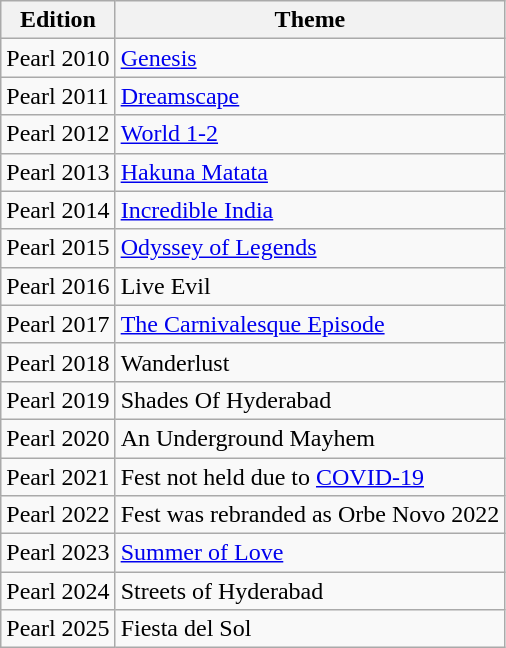<table class="wikitable">
<tr>
<th>Edition</th>
<th>Theme</th>
</tr>
<tr>
<td>Pearl 2010</td>
<td><a href='#'>Genesis</a></td>
</tr>
<tr>
<td>Pearl 2011</td>
<td><a href='#'>Dreamscape</a></td>
</tr>
<tr>
<td>Pearl 2012</td>
<td><a href='#'>World 1-2</a></td>
</tr>
<tr>
<td>Pearl 2013</td>
<td><a href='#'>Hakuna Matata</a></td>
</tr>
<tr>
<td>Pearl 2014</td>
<td><a href='#'>Incredible India</a></td>
</tr>
<tr>
<td>Pearl 2015</td>
<td><a href='#'>Odyssey of Legends</a></td>
</tr>
<tr>
<td>Pearl 2016</td>
<td>Live Evil</td>
</tr>
<tr>
<td>Pearl 2017</td>
<td><a href='#'>The Carnivalesque Episode</a></td>
</tr>
<tr>
<td>Pearl 2018</td>
<td>Wanderlust</td>
</tr>
<tr>
<td>Pearl 2019</td>
<td>Shades Of Hyderabad</td>
</tr>
<tr>
<td>Pearl 2020</td>
<td>An Underground Mayhem</td>
</tr>
<tr>
<td>Pearl 2021</td>
<td>Fest not held due to <a href='#'>COVID-19</a></td>
</tr>
<tr>
<td>Pearl 2022</td>
<td>Fest was rebranded as Orbe Novo 2022</td>
</tr>
<tr>
<td>Pearl 2023</td>
<td><a href='#'>Summer of Love</a></td>
</tr>
<tr>
<td>Pearl 2024</td>
<td>Streets of Hyderabad</td>
</tr>
<tr>
<td>Pearl 2025</td>
<td>Fiesta del Sol</td>
</tr>
</table>
